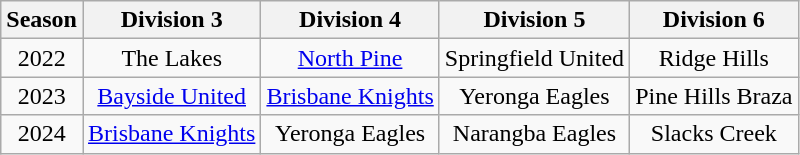<table class="wikitable" style="text-align: center">
<tr>
<th>Season</th>
<th>Division 3</th>
<th>Division 4</th>
<th>Division 5</th>
<th>Division 6</th>
</tr>
<tr>
<td>2022</td>
<td>The Lakes</td>
<td><a href='#'>North Pine</a></td>
<td>Springfield United</td>
<td>Ridge Hills</td>
</tr>
<tr>
<td>2023</td>
<td><a href='#'>Bayside United</a></td>
<td><a href='#'>Brisbane Knights</a></td>
<td>Yeronga Eagles</td>
<td>Pine Hills Braza</td>
</tr>
<tr>
<td>2024</td>
<td><a href='#'>Brisbane Knights</a></td>
<td>Yeronga Eagles</td>
<td>Narangba Eagles</td>
<td>Slacks Creek</td>
</tr>
</table>
